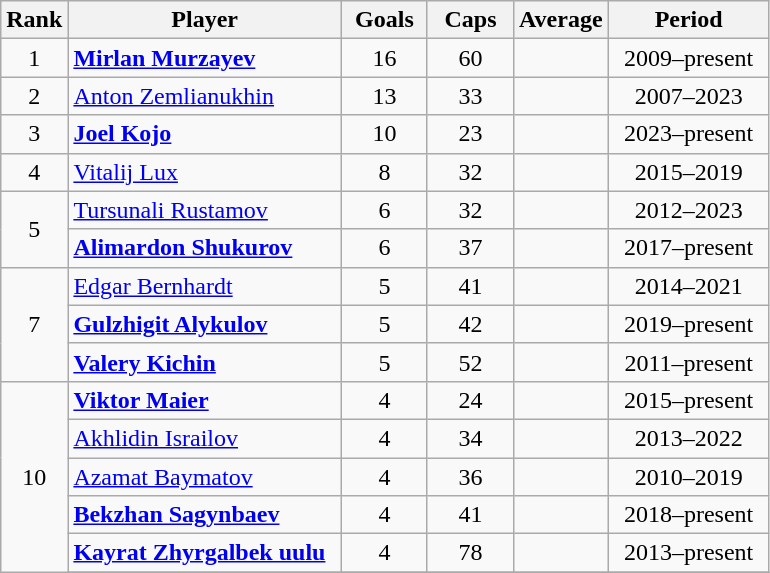<table class="wikitable sortable" style="font-size:100%; text-align:center;">
<tr>
<th width=30px>Rank</th>
<th width=175px>Player</th>
<th width=50px>Goals</th>
<th width=50px>Caps</th>
<th width=50px>Average</th>
<th width=100px>Period</th>
</tr>
<tr>
<td>1</td>
<td align="left"><strong><a href='#'>Mirlan Murzayev</a></strong></td>
<td>16</td>
<td>60</td>
<td></td>
<td>2009–present</td>
</tr>
<tr>
<td>2</td>
<td align="left"><a href='#'>Anton Zemlianukhin</a></td>
<td>13</td>
<td>33</td>
<td></td>
<td>2007–2023</td>
</tr>
<tr>
<td>3</td>
<td align="left"><strong><a href='#'>Joel Kojo</a></strong></td>
<td>10</td>
<td>23</td>
<td></td>
<td>2023–present</td>
</tr>
<tr>
<td>4</td>
<td align="left"><a href='#'>Vitalij Lux</a></td>
<td>8</td>
<td>32</td>
<td></td>
<td>2015–2019</td>
</tr>
<tr>
<td rowspan=2>5</td>
<td align="left"><a href='#'>Tursunali Rustamov</a></td>
<td>6</td>
<td>32</td>
<td></td>
<td>2012–2023</td>
</tr>
<tr>
<td align="left"><strong><a href='#'>Alimardon Shukurov</a></strong></td>
<td>6</td>
<td>37</td>
<td></td>
<td>2017–present</td>
</tr>
<tr>
<td rowspan=3>7</td>
<td align="left"><a href='#'>Edgar Bernhardt</a></td>
<td>5</td>
<td>41</td>
<td></td>
<td>2014–2021</td>
</tr>
<tr>
<td align="left"><strong><a href='#'>Gulzhigit Alykulov</a></strong></td>
<td>5</td>
<td>42</td>
<td></td>
<td>2019–present</td>
</tr>
<tr>
<td align="left"><strong><a href='#'>Valery Kichin</a></strong></td>
<td>5</td>
<td>52</td>
<td></td>
<td>2011–present</td>
</tr>
<tr>
<td rowspan="6">10</td>
<td align="left"><strong><a href='#'>Viktor Maier</a></strong></td>
<td>4</td>
<td>24</td>
<td></td>
<td>2015–present</td>
</tr>
<tr>
<td align="left"><a href='#'>Akhlidin Israilov</a></td>
<td>4</td>
<td>34</td>
<td></td>
<td>2013–2022</td>
</tr>
<tr>
<td align="left"><a href='#'>Azamat Baymatov</a></td>
<td>4</td>
<td>36</td>
<td></td>
<td>2010–2019</td>
</tr>
<tr>
<td align="left"><strong><a href='#'>Bekzhan Sagynbaev</a></strong></td>
<td>4</td>
<td>41</td>
<td></td>
<td>2018–present</td>
</tr>
<tr>
<td align="left"><strong><a href='#'>Kayrat Zhyrgalbek uulu</a></strong></td>
<td>4</td>
<td>78</td>
<td></td>
<td>2013–present</td>
</tr>
<tr>
</tr>
</table>
